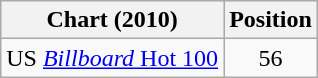<table class="wikitable">
<tr>
<th>Chart (2010)</th>
<th>Position</th>
</tr>
<tr>
<td>US <a href='#'><em>Billboard</em> Hot 100</a></td>
<td align="center">56</td>
</tr>
</table>
